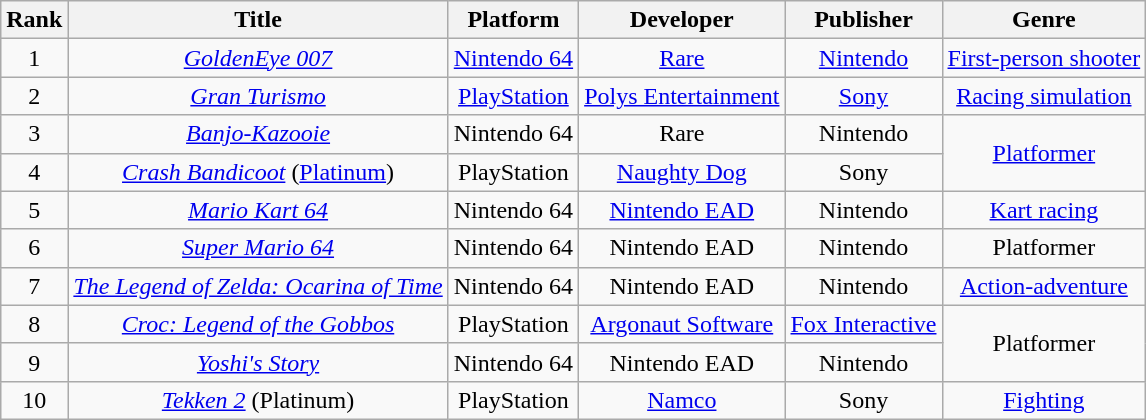<table class="wikitable sortable" style="text-align:center">
<tr>
<th>Rank</th>
<th>Title</th>
<th>Platform</th>
<th>Developer</th>
<th>Publisher</th>
<th>Genre</th>
</tr>
<tr>
<td>1</td>
<td><em><a href='#'>GoldenEye 007</a></em></td>
<td><a href='#'>Nintendo 64</a></td>
<td><a href='#'>Rare</a></td>
<td><a href='#'>Nintendo</a></td>
<td><a href='#'>First-person shooter</a></td>
</tr>
<tr>
<td>2</td>
<td><em><a href='#'>Gran Turismo</a></em></td>
<td><a href='#'>PlayStation</a></td>
<td><a href='#'>Polys Entertainment</a></td>
<td><a href='#'>Sony</a></td>
<td><a href='#'>Racing simulation</a></td>
</tr>
<tr>
<td>3</td>
<td><em><a href='#'>Banjo-Kazooie</a></em></td>
<td>Nintendo 64</td>
<td>Rare</td>
<td>Nintendo</td>
<td rowspan="2"><a href='#'>Platformer</a></td>
</tr>
<tr>
<td>4</td>
<td><em><a href='#'>Crash Bandicoot</a></em> (<a href='#'>Platinum</a>)</td>
<td>PlayStation</td>
<td><a href='#'>Naughty Dog</a></td>
<td>Sony</td>
</tr>
<tr>
<td>5</td>
<td><em><a href='#'>Mario Kart 64</a></em></td>
<td>Nintendo 64</td>
<td><a href='#'>Nintendo EAD</a></td>
<td>Nintendo</td>
<td><a href='#'>Kart racing</a></td>
</tr>
<tr>
<td>6</td>
<td><em><a href='#'>Super Mario 64</a></em></td>
<td>Nintendo 64</td>
<td>Nintendo EAD</td>
<td>Nintendo</td>
<td>Platformer</td>
</tr>
<tr>
<td>7</td>
<td><em><a href='#'>The Legend of Zelda: Ocarina of Time</a></em></td>
<td>Nintendo 64</td>
<td>Nintendo EAD</td>
<td>Nintendo</td>
<td><a href='#'>Action-adventure</a></td>
</tr>
<tr>
<td>8</td>
<td><em><a href='#'>Croc: Legend of the Gobbos</a></em></td>
<td>PlayStation</td>
<td><a href='#'>Argonaut Software</a></td>
<td><a href='#'>Fox Interactive</a></td>
<td rowspan="2">Platformer</td>
</tr>
<tr>
<td>9</td>
<td><em><a href='#'>Yoshi's Story</a></em></td>
<td>Nintendo 64</td>
<td>Nintendo EAD</td>
<td>Nintendo</td>
</tr>
<tr>
<td>10</td>
<td><em><a href='#'>Tekken 2</a></em> (Platinum)</td>
<td>PlayStation</td>
<td><a href='#'>Namco</a></td>
<td>Sony</td>
<td><a href='#'>Fighting</a></td>
</tr>
</table>
